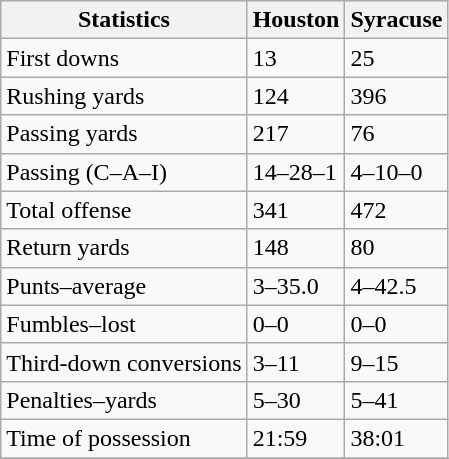<table class="wikitable">
<tr>
<th>Statistics</th>
<th>Houston</th>
<th>Syracuse</th>
</tr>
<tr>
<td>First downs</td>
<td>13</td>
<td>25</td>
</tr>
<tr>
<td>Rushing yards</td>
<td>124</td>
<td>396</td>
</tr>
<tr>
<td>Passing yards</td>
<td>217</td>
<td>76</td>
</tr>
<tr>
<td>Passing (C–A–I)</td>
<td>14–28–1</td>
<td>4–10–0</td>
</tr>
<tr>
<td>Total offense</td>
<td>341</td>
<td>472</td>
</tr>
<tr>
<td>Return yards</td>
<td>148</td>
<td>80</td>
</tr>
<tr>
<td>Punts–average</td>
<td>3–35.0</td>
<td>4–42.5</td>
</tr>
<tr>
<td>Fumbles–lost</td>
<td>0–0</td>
<td>0–0</td>
</tr>
<tr>
<td>Third-down conversions</td>
<td>3–11</td>
<td>9–15</td>
</tr>
<tr>
<td>Penalties–yards</td>
<td>5–30</td>
<td>5–41</td>
</tr>
<tr>
<td>Time of possession</td>
<td>21:59</td>
<td>38:01</td>
</tr>
<tr>
</tr>
</table>
